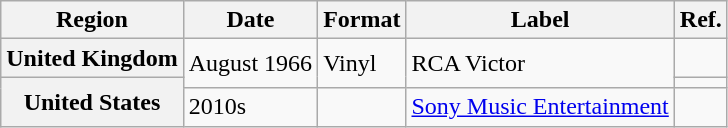<table class="wikitable plainrowheaders">
<tr>
<th scope="col">Region</th>
<th scope="col">Date</th>
<th scope="col">Format</th>
<th scope="col">Label</th>
<th scope="col">Ref.</th>
</tr>
<tr>
<th scope="row">United Kingdom</th>
<td rowspan="2">August 1966</td>
<td rowspan="2">Vinyl</td>
<td rowspan="2">RCA Victor</td>
<td></td>
</tr>
<tr>
<th scope="row" rowspan="2">United States</th>
<td></td>
</tr>
<tr>
<td>2010s</td>
<td></td>
<td><a href='#'>Sony Music Entertainment</a></td>
<td></td>
</tr>
</table>
